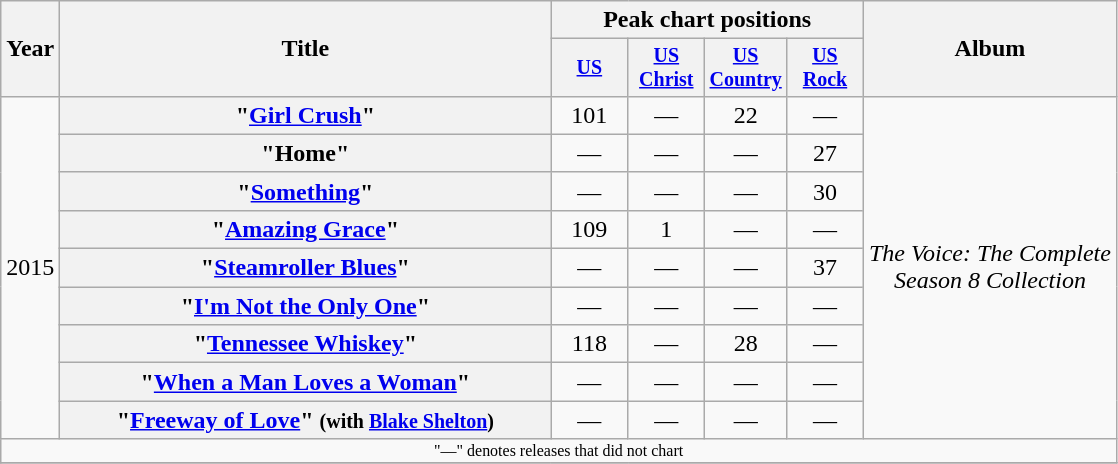<table class="wikitable plainrowheaders" style="text-align:center;">
<tr>
<th rowspan="2">Year</th>
<th rowspan="2" style="width:20em;">Title</th>
<th colspan="4">Peak chart positions</th>
<th rowspan="2">Album</th>
</tr>
<tr style="font-size:smaller;">
<th width="45"><a href='#'>US</a><br></th>
<th width="45"><a href='#'>US Christ</a><br></th>
<th width="45"><a href='#'>US Country</a><br></th>
<th width="45"><a href='#'>US<br>Rock</a><br></th>
</tr>
<tr>
<td rowspan="9">2015</td>
<th scope="row">"<a href='#'>Girl Crush</a>"</th>
<td>101</td>
<td>—</td>
<td>22</td>
<td>—</td>
<td rowspan="9"><em>The Voice: The Complete<br>Season 8 Collection</em></td>
</tr>
<tr>
<th scope="row">"Home"</th>
<td>—</td>
<td>—</td>
<td>—</td>
<td>27</td>
</tr>
<tr>
<th scope="row">"<a href='#'>Something</a>"</th>
<td>—</td>
<td>—</td>
<td>—</td>
<td>30</td>
</tr>
<tr>
<th scope="row">"<a href='#'>Amazing Grace</a>"</th>
<td>109</td>
<td>1</td>
<td>—</td>
<td>—</td>
</tr>
<tr>
<th scope="row">"<a href='#'>Steamroller Blues</a>"</th>
<td>—</td>
<td>—</td>
<td>—</td>
<td>37</td>
</tr>
<tr>
<th scope="row">"<a href='#'>I'm Not the Only One</a>"</th>
<td>—</td>
<td>—</td>
<td>—</td>
<td>—</td>
</tr>
<tr>
<th scope="row">"<a href='#'>Tennessee Whiskey</a>"</th>
<td>118</td>
<td>—</td>
<td>28</td>
<td>—</td>
</tr>
<tr>
<th scope="row">"<a href='#'>When a Man Loves a Woman</a>"</th>
<td>—</td>
<td>—</td>
<td>—</td>
<td>—</td>
</tr>
<tr>
<th scope="row">"<a href='#'>Freeway of Love</a>" <small>(with <a href='#'>Blake Shelton</a>)</small></th>
<td>—</td>
<td>—</td>
<td>—</td>
<td>—</td>
</tr>
<tr>
<td colspan="7" style="font-size:8pt">"—" denotes releases that did not chart</td>
</tr>
<tr>
</tr>
</table>
